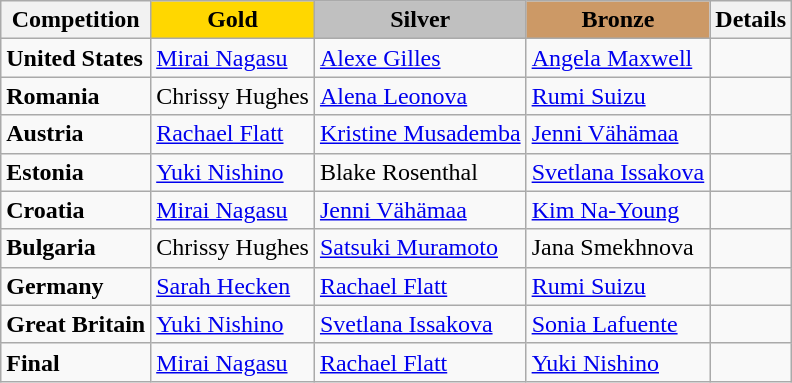<table class="wikitable">
<tr>
<th>Competition</th>
<td align=center bgcolor=gold><strong>Gold</strong></td>
<td align=center bgcolor=silver><strong>Silver</strong></td>
<td align=center bgcolor=cc9966><strong>Bronze</strong></td>
<th>Details</th>
</tr>
<tr>
<td><strong>United States</strong></td>
<td> <a href='#'>Mirai Nagasu</a></td>
<td> <a href='#'>Alexe Gilles</a></td>
<td> <a href='#'>Angela Maxwell</a></td>
<td></td>
</tr>
<tr>
<td><strong>Romania</strong></td>
<td> Chrissy Hughes</td>
<td> <a href='#'>Alena Leonova</a></td>
<td> <a href='#'>Rumi Suizu</a></td>
<td></td>
</tr>
<tr>
<td><strong>Austria</strong></td>
<td> <a href='#'>Rachael Flatt</a></td>
<td> <a href='#'>Kristine Musademba</a></td>
<td> <a href='#'>Jenni Vähämaa</a></td>
<td></td>
</tr>
<tr>
<td><strong>Estonia</strong></td>
<td> <a href='#'>Yuki Nishino</a></td>
<td> Blake Rosenthal</td>
<td> <a href='#'>Svetlana Issakova</a></td>
<td></td>
</tr>
<tr>
<td><strong>Croatia</strong></td>
<td> <a href='#'>Mirai Nagasu</a></td>
<td> <a href='#'>Jenni Vähämaa</a></td>
<td> <a href='#'>Kim Na-Young</a></td>
<td></td>
</tr>
<tr>
<td><strong>Bulgaria</strong></td>
<td> Chrissy Hughes</td>
<td> <a href='#'>Satsuki Muramoto</a></td>
<td> Jana Smekhnova</td>
<td></td>
</tr>
<tr>
<td><strong>Germany</strong></td>
<td> <a href='#'>Sarah Hecken</a></td>
<td> <a href='#'>Rachael Flatt</a></td>
<td> <a href='#'>Rumi Suizu</a></td>
<td></td>
</tr>
<tr>
<td><strong>Great Britain</strong></td>
<td> <a href='#'>Yuki Nishino</a></td>
<td> <a href='#'>Svetlana Issakova</a></td>
<td> <a href='#'>Sonia Lafuente</a></td>
<td></td>
</tr>
<tr>
<td><strong>Final</strong></td>
<td> <a href='#'>Mirai Nagasu</a></td>
<td> <a href='#'>Rachael Flatt</a></td>
<td> <a href='#'>Yuki Nishino</a></td>
<td></td>
</tr>
</table>
